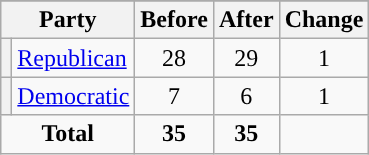<table class="wikitable" style="text-align:center;">
<tr>
</tr>
<tr>
<th colspan=2>Party</th>
<th>Before</th>
<th>After</th>
<th>Change</th>
</tr>
<tr>
<th style="background-color:"></th>
<td style="text-align:left;"><a href='#'>Republican</a></td>
<td>28</td>
<td>29</td>
<td> 1</td>
</tr>
<tr>
<th style="background-color:"></th>
<td style="text-align:left;"><a href='#'>Democratic</a></td>
<td>7</td>
<td>6</td>
<td> 1</td>
</tr>
<tr>
<td colspan=2><strong>Total</strong></td>
<td><strong>35</strong></td>
<td><strong>35</strong></td>
<td></td>
</tr>
</table>
